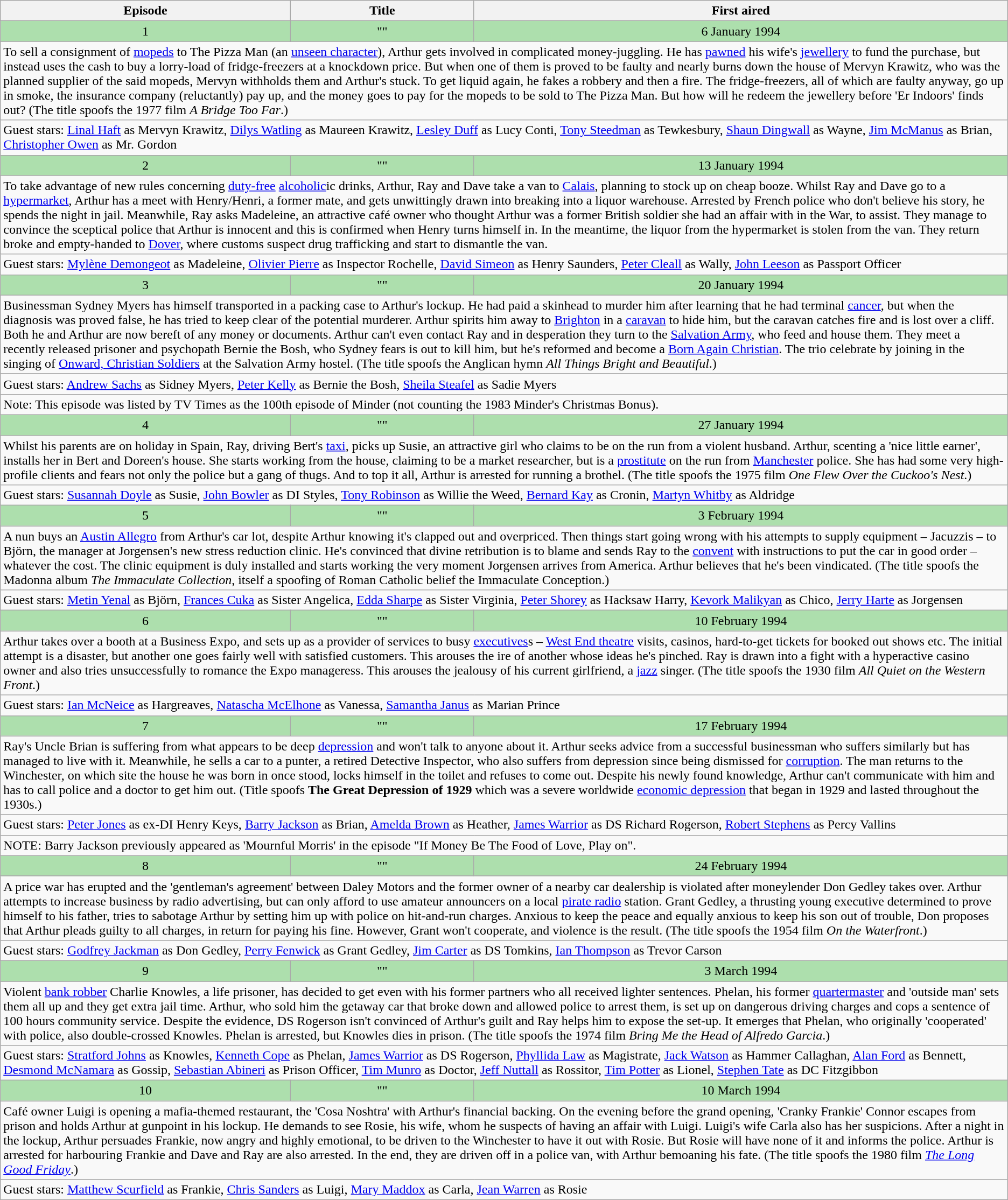<table class="wikitable">
<tr>
<th>Episode</th>
<th>Title</th>
<th>First aired</th>
</tr>
<tr style="text-align:center; background:#addfad;">
<td>1</td>
<td>""</td>
<td>6 January 1994</td>
</tr>
<tr>
<td colspan="3">To sell a consignment of <a href='#'>mopeds</a> to The Pizza Man (an <a href='#'>unseen character</a>), Arthur gets involved in complicated money-juggling. He has <a href='#'>pawned</a> his wife's <a href='#'>jewellery</a> to fund the purchase, but instead uses the cash to buy a lorry-load of fridge-freezers at a knockdown price. But when one of them is proved to be faulty and nearly burns down the house of Mervyn Krawitz, who was the planned supplier of the said mopeds, Mervyn withholds them and Arthur's stuck. To get liquid again, he fakes a robbery and then a fire. The fridge-freezers, all of which are faulty anyway, go up in smoke, the insurance company (reluctantly) pay up, and the money goes to pay for the mopeds to be sold to The Pizza Man. But how will he redeem the jewellery before 'Er Indoors' finds out? (The title spoofs the 1977 film <em>A Bridge Too Far</em>.)</td>
</tr>
<tr>
<td colspan="3">Guest stars: <a href='#'>Linal Haft</a> as Mervyn Krawitz, <a href='#'>Dilys Watling</a> as Maureen Krawitz, <a href='#'>Lesley Duff</a> as Lucy Conti, <a href='#'>Tony Steedman</a> as Tewkesbury, <a href='#'>Shaun Dingwall</a> as Wayne, <a href='#'>Jim McManus</a> as Brian, <a href='#'>Christopher Owen</a> as Mr. Gordon</td>
</tr>
<tr style="text-align:center; background:#addfad;">
<td>2</td>
<td>""</td>
<td>13 January 1994</td>
</tr>
<tr>
<td colspan="3">To take advantage of new rules concerning <a href='#'>duty-free</a> <a href='#'>alcoholic</a>ic drinks, Arthur, Ray and Dave take a van to <a href='#'>Calais</a>, planning to stock up on cheap booze. Whilst Ray and Dave go to a <a href='#'>hypermarket</a>, Arthur has a meet with Henry/Henri, a former mate, and gets unwittingly drawn into breaking into a liquor warehouse. Arrested by French police who don't believe his story, he spends the night in jail. Meanwhile, Ray asks Madeleine, an attractive café owner who thought Arthur was a former British soldier she had an affair with in the War, to assist. They manage to convince the sceptical police that Arthur is innocent and this is confirmed when Henry turns himself in. In the meantime, the liquor from the hypermarket is stolen from the van. They return broke and empty-handed to <a href='#'>Dover</a>, where customs suspect drug trafficking and start to dismantle the van.</td>
</tr>
<tr>
<td colspan="3">Guest stars: <a href='#'>Mylène Demongeot</a> as Madeleine, <a href='#'>Olivier Pierre</a> as Inspector Rochelle, <a href='#'>David Simeon</a> as Henry Saunders, <a href='#'>Peter Cleall</a> as Wally, <a href='#'>John Leeson</a> as Passport Officer</td>
</tr>
<tr style="text-align:center; background:#addfad;">
<td>3</td>
<td>""</td>
<td>20 January 1994</td>
</tr>
<tr>
<td colspan="3">Businessman Sydney Myers has himself transported in a packing case to Arthur's lockup. He had paid a skinhead to murder him after learning that he had terminal <a href='#'>cancer</a>, but when the diagnosis was proved false, he has tried to keep clear of the potential murderer. Arthur spirits him away to <a href='#'>Brighton</a> in a <a href='#'>caravan</a> to hide him, but the caravan catches fire and is lost over a cliff. Both he and Arthur are now bereft of any money or documents. Arthur can't even contact Ray and in desperation they turn to the <a href='#'>Salvation Army</a>, who feed and house them. They meet a recently released prisoner and psychopath Bernie the Bosh, who Sydney fears is out to kill him, but he's reformed and become a <a href='#'>Born Again Christian</a>. The trio celebrate by joining in the singing of <a href='#'>Onward, Christian Soldiers</a> at the Salvation Army hostel. (The title spoofs the Anglican hymn <em>All Things Bright and Beautiful</em>.)</td>
</tr>
<tr>
<td colspan="3">Guest stars: <a href='#'>Andrew Sachs</a> as Sidney Myers, <a href='#'>Peter Kelly</a> as Bernie the Bosh, <a href='#'>Sheila Steafel</a> as Sadie Myers</td>
</tr>
<tr>
<td colspan="3">Note: This episode was listed by TV Times as the 100th episode of Minder (not counting the 1983 Minder's Christmas Bonus).</td>
</tr>
<tr style="text-align:center; background:#addfad;">
<td>4</td>
<td>""</td>
<td>27 January 1994</td>
</tr>
<tr>
<td colspan="3">Whilst his parents are on holiday in Spain, Ray, driving Bert's <a href='#'>taxi</a>, picks up Susie, an attractive girl who claims to be on the run from a violent husband. Arthur, scenting a 'nice little earner', installs her in Bert and Doreen's house. She starts working from the house, claiming to be a market researcher, but is a <a href='#'>prostitute</a> on the run from <a href='#'>Manchester</a> police. She has had some very high-profile clients and fears not only the police but a gang of thugs. And to top it all, Arthur is arrested for running a brothel. (The title spoofs the 1975 film <em>One Flew Over the Cuckoo's Nest</em>.)</td>
</tr>
<tr>
<td colspan="3">Guest stars: <a href='#'>Susannah Doyle</a> as Susie, <a href='#'>John Bowler</a> as DI Styles, <a href='#'>Tony Robinson</a> as Willie the Weed, <a href='#'>Bernard Kay</a> as Cronin, <a href='#'>Martyn Whitby</a> as Aldridge</td>
</tr>
<tr style="text-align:center; background:#addfad;">
<td>5</td>
<td>""</td>
<td>3 February 1994</td>
</tr>
<tr>
<td colspan="3">A nun buys an <a href='#'>Austin Allegro</a> from Arthur's car lot, despite Arthur knowing it's clapped out and overpriced. Then things start going wrong with his attempts to supply equipment – Jacuzzis – to Björn, the manager at Jorgensen's new stress reduction clinic. He's convinced that divine retribution is to blame and sends Ray to the <a href='#'>convent</a> with instructions to put the car in good order – whatever the cost. The clinic equipment is duly installed and starts working the very moment Jorgensen arrives from America. Arthur believes that he's been vindicated. (The title spoofs the Madonna album <em>The Immaculate Collection</em>, itself a spoofing of Roman Catholic belief the Immaculate Conception.)</td>
</tr>
<tr>
<td colspan="3">Guest stars: <a href='#'>Metin Yenal</a> as Björn, <a href='#'>Frances Cuka</a> as Sister Angelica, <a href='#'>Edda Sharpe</a> as Sister Virginia, <a href='#'>Peter Shorey</a> as Hacksaw Harry, <a href='#'>Kevork Malikyan</a> as Chico, <a href='#'>Jerry Harte</a> as Jorgensen</td>
</tr>
<tr style="text-align:center; background:#addfad;">
<td>6</td>
<td>""</td>
<td>10 February 1994</td>
</tr>
<tr>
<td colspan="3">Arthur takes over a booth at a Business Expo, and sets up as a provider of services to busy <a href='#'>executives</a>s – <a href='#'>West End theatre</a> visits, casinos, hard-to-get tickets for booked out shows etc. The initial attempt is a disaster, but another one goes fairly well with satisfied customers. This arouses the ire of another whose ideas he's pinched. Ray is drawn into a fight with a hyperactive casino owner and also tries unsuccessfully to romance the Expo manageress. This arouses the jealousy of his current girlfriend, a <a href='#'>jazz</a> singer. (The title spoofs the 1930 film <em>All Quiet on the Western Front</em>.)</td>
</tr>
<tr>
<td colspan="3">Guest stars: <a href='#'>Ian McNeice</a> as Hargreaves, <a href='#'>Natascha McElhone</a> as Vanessa, <a href='#'>Samantha Janus</a> as Marian Prince</td>
</tr>
<tr style="text-align:center; background:#addfad;">
<td>7</td>
<td>""</td>
<td>17 February 1994</td>
</tr>
<tr>
<td colspan="3">Ray's Uncle Brian is suffering from what appears to be deep <a href='#'>depression</a> and won't talk to anyone about it. Arthur seeks advice from a successful businessman who suffers similarly but has managed to live with it. Meanwhile, he sells a car to a punter, a retired Detective Inspector, who also suffers from depression since being dismissed for <a href='#'>corruption</a>. The man returns to the Winchester, on which site the house he was born in once stood, locks himself in the toilet and refuses to come out. Despite his newly found knowledge, Arthur can't communicate with him and has to call police and a doctor to get him out. (Title spoofs <strong>The</strong> <strong>Great Depression of 1929</strong> which was a severe worldwide <a href='#'>economic depression</a> that began in 1929 and lasted throughout the 1930s.)</td>
</tr>
<tr>
<td colspan="3">Guest stars: <a href='#'>Peter Jones</a> as ex-DI Henry Keys, <a href='#'>Barry Jackson</a> as Brian, <a href='#'>Amelda Brown</a> as Heather, <a href='#'>James Warrior</a> as DS Richard Rogerson, <a href='#'>Robert Stephens</a> as Percy Vallins</td>
</tr>
<tr>
<td colspan="3">NOTE: Barry Jackson previously appeared as 'Mournful Morris' in the episode "If Money Be The Food of Love, Play on".</td>
</tr>
<tr style="text-align:center; background:#addfad;">
<td>8</td>
<td>""</td>
<td>24 February 1994</td>
</tr>
<tr>
<td colspan="3">A price war has erupted and the 'gentleman's agreement' between Daley Motors and the former owner of a nearby car dealership is violated after moneylender Don Gedley takes over. Arthur attempts to increase business by radio advertising, but can only afford to use amateur announcers on a local <a href='#'>pirate radio</a> station. Grant Gedley, a thrusting young executive determined to prove himself to his father, tries to sabotage Arthur by setting him up with police on hit-and-run charges. Anxious to keep the peace and equally anxious to keep his son out of trouble, Don proposes that Arthur pleads guilty to all charges, in return for paying his fine. However, Grant won't cooperate, and violence is the result. (The title spoofs the 1954 film <em>On the Waterfront</em>.)</td>
</tr>
<tr>
<td colspan="3">Guest stars: <a href='#'>Godfrey Jackman</a> as Don Gedley, <a href='#'>Perry Fenwick</a> as Grant Gedley, <a href='#'>Jim Carter</a> as DS Tomkins, <a href='#'>Ian Thompson</a> as Trevor Carson</td>
</tr>
<tr style="text-align:center; background:#addfad;">
<td>9</td>
<td>""</td>
<td>3 March 1994</td>
</tr>
<tr>
<td colspan="3">Violent <a href='#'>bank robber</a> Charlie Knowles, a life prisoner, has decided to get even with his former partners who all received lighter sentences. Phelan, his former <a href='#'>quartermaster</a> and 'outside man' sets them all up and they get extra jail time. Arthur, who sold him the getaway car that broke down and allowed police to arrest them, is set up on dangerous driving charges and cops a sentence of 100 hours community service. Despite the evidence, DS Rogerson isn't convinced of Arthur's guilt and Ray helps him to expose the set-up. It emerges that Phelan, who originally 'cooperated' with police, also double-crossed Knowles. Phelan is arrested, but Knowles dies in prison. (The title spoofs the 1974 film <em>Bring Me the Head of Alfredo Garcia</em>.)</td>
</tr>
<tr>
<td colspan="3">Guest stars: <a href='#'>Stratford Johns</a> as Knowles, <a href='#'>Kenneth Cope</a> as Phelan, <a href='#'>James Warrior</a> as DS Rogerson, <a href='#'>Phyllida Law</a> as Magistrate, <a href='#'>Jack Watson</a> as Hammer Callaghan, <a href='#'>Alan Ford</a> as Bennett, <a href='#'>Desmond McNamara</a> as Gossip, <a href='#'>Sebastian Abineri</a> as Prison Officer, <a href='#'>Tim Munro</a> as Doctor, <a href='#'>Jeff Nuttall</a> as Rossitor, <a href='#'>Tim Potter</a> as Lionel, <a href='#'>Stephen Tate</a> as DC Fitzgibbon</td>
</tr>
<tr style="text-align:center; background:#addfad;">
<td>10</td>
<td>""</td>
<td>10 March 1994</td>
</tr>
<tr>
<td colspan="3">Café owner Luigi is opening a mafia-themed restaurant, the 'Cosa Noshtra' with Arthur's financial backing. On the evening before the grand opening, 'Cranky Frankie' Connor escapes from prison and holds Arthur at gunpoint in his lockup. He demands to see Rosie, his wife, whom he suspects of having an affair with Luigi. Luigi's wife Carla also has her suspicions. After a night in the lockup, Arthur persuades Frankie, now angry and highly emotional, to be driven to the Winchester to have it out with Rosie. But Rosie will have none of it and informs the police. Arthur is arrested for harbouring Frankie and Dave and Ray are also arrested. In the end, they are driven off in a police van, with Arthur bemoaning his fate. (The title spoofs the 1980 film <em><a href='#'>The Long Good Friday</a></em>.)</td>
</tr>
<tr>
<td colspan="3">Guest stars: <a href='#'>Matthew Scurfield</a> as Frankie, <a href='#'>Chris Sanders</a> as Luigi, <a href='#'>Mary Maddox</a> as Carla, <a href='#'>Jean Warren</a> as Rosie</td>
</tr>
</table>
